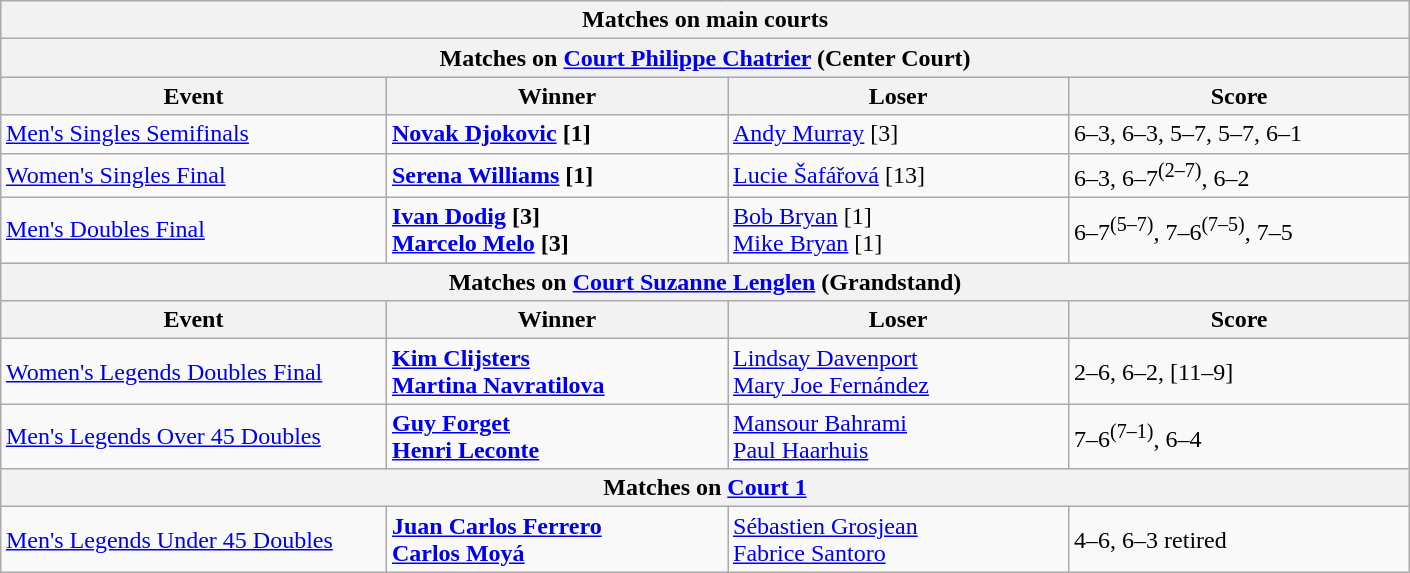<table class="wikitable collapsible uncollapsed" style=margin:auto>
<tr>
<th colspan=4 style=white-space:nowrap>Matches on main courts</th>
</tr>
<tr>
<th colspan=4><strong>Matches on <a href='#'>Court Philippe Chatrier</a> (Center Court)</strong></th>
</tr>
<tr>
<th width=250>Event</th>
<th width=220>Winner</th>
<th width=220>Loser</th>
<th width=220>Score</th>
</tr>
<tr>
<td><a href='#'>Men's Singles Semifinals</a></td>
<td> <strong><a href='#'>Novak Djokovic</a> [1]</strong></td>
<td> <a href='#'>Andy Murray</a> [3]</td>
<td>6–3, 6–3, 5–7, 5–7, 6–1</td>
</tr>
<tr>
<td><a href='#'>Women's Singles Final</a></td>
<td> <strong><a href='#'>Serena Williams</a> [1]</strong></td>
<td> <a href='#'>Lucie Šafářová</a> [13]</td>
<td>6–3, 6–7<sup>(2–7)</sup>, 6–2</td>
</tr>
<tr>
<td><a href='#'>Men's Doubles Final</a></td>
<td> <strong><a href='#'>Ivan Dodig</a> [3]</strong><br> <strong> <a href='#'>Marcelo Melo</a> [3]</strong></td>
<td> <a href='#'>Bob Bryan</a> [1]<br>  <a href='#'>Mike Bryan</a> [1]</td>
<td>6–7<sup>(5–7)</sup>, 7–6<sup>(7–5)</sup>, 7–5</td>
</tr>
<tr>
<th colspan=4><strong>Matches on <a href='#'>Court Suzanne Lenglen</a> (Grandstand)</strong></th>
</tr>
<tr>
<th width=250>Event</th>
<th width=220>Winner</th>
<th width=220>Loser</th>
<th width=220>Score</th>
</tr>
<tr>
<td><a href='#'>Women's Legends Doubles Final</a></td>
<td> <strong><a href='#'>Kim Clijsters</a> <br>  <a href='#'>Martina Navratilova</a></strong></td>
<td> <a href='#'>Lindsay Davenport</a> <br>  <a href='#'>Mary Joe Fernández</a></td>
<td>2–6, 6–2, [11–9]</td>
</tr>
<tr>
<td><a href='#'>Men's Legends Over 45 Doubles</a></td>
<td> <strong><a href='#'>Guy Forget</a> <br>  <a href='#'>Henri Leconte</a></strong></td>
<td> <a href='#'>Mansour Bahrami</a> <br>  <a href='#'>Paul Haarhuis</a></td>
<td>7–6<sup>(7–1)</sup>, 6–4</td>
</tr>
<tr>
<th colspan="4"><strong>Matches on <a href='#'>Court 1</a></strong></th>
</tr>
<tr>
<td><a href='#'>Men's Legends Under 45 Doubles</a></td>
<td> <strong><a href='#'>Juan Carlos Ferrero</a></strong><br> <strong> <a href='#'>Carlos Moyá</a></strong></td>
<td> <a href='#'>Sébastien Grosjean</a><br>  <a href='#'>Fabrice Santoro</a></td>
<td>4–6, 6–3 retired</td>
</tr>
</table>
